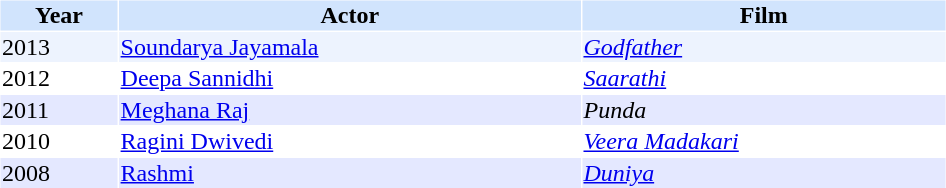<table cellspacing="1" cellpadding="1" border="0" width="50%">
<tr bgcolor="#d1e4fd">
<th>Year</th>
<th>Actor</th>
<th>Film</th>
</tr>
<tr bgcolor=#edf3fe>
<td>2013</td>
<td><a href='#'>Soundarya Jayamala</a></td>
<td><em><a href='#'>Godfather</a></em></td>
</tr>
<tr>
<td>2012</td>
<td><a href='#'>Deepa Sannidhi</a></td>
<td><em><a href='#'>Saarathi</a></em></td>
</tr>
<tr bgcolor="#e4e8ff">
<td>2011</td>
<td><a href='#'>Meghana Raj</a></td>
<td><em>Punda</em></td>
</tr>
<tr>
<td>2010</td>
<td><a href='#'>Ragini Dwivedi</a></td>
<td><em><a href='#'>Veera Madakari</a></em></td>
</tr>
<tr bgcolor="#e4e8ff">
<td>2008</td>
<td><a href='#'>Rashmi</a></td>
<td><em><a href='#'>Duniya</a></em></td>
</tr>
<tr>
</tr>
</table>
